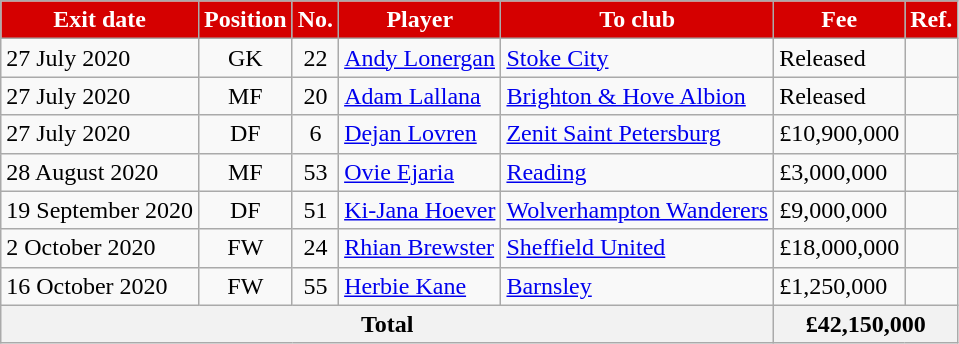<table class="wikitable sortable">
<tr>
<th style="background:#d50000; color:white;">Exit date</th>
<th style="background:#d50000; color:white;">Position</th>
<th style="background:#d50000; color:white;">No.</th>
<th style="background:#d50000; color:white;">Player</th>
<th style="background:#d50000; color:white;">To club</th>
<th style="background:#d50000; color:white;">Fee</th>
<th style="background:#d50000; color:white;">Ref.</th>
</tr>
<tr>
<td>27 July 2020</td>
<td style="text-align:center;">GK</td>
<td style="text-align:center;">22</td>
<td style="text-align:left;"> <a href='#'>Andy Lonergan</a></td>
<td style="text-align:left;"> <a href='#'>Stoke City</a></td>
<td>Released</td>
<td></td>
</tr>
<tr>
<td>27 July 2020</td>
<td style="text-align:center;">MF</td>
<td style="text-align:center;">20</td>
<td style="text-align:left;"> <a href='#'>Adam Lallana</a></td>
<td style="text-align:left;"> <a href='#'>Brighton & Hove Albion</a></td>
<td>Released</td>
<td></td>
</tr>
<tr>
<td>27 July 2020</td>
<td style="text-align:center;">DF</td>
<td style="text-align:center;">6</td>
<td style="text-align:left;"> <a href='#'>Dejan Lovren</a></td>
<td style="text-align:left;"> <a href='#'>Zenit Saint Petersburg</a></td>
<td>£10,900,000</td>
<td></td>
</tr>
<tr>
<td>28 August 2020</td>
<td style="text-align:center;">MF</td>
<td style="text-align:center;">53</td>
<td style="text-align:left;"> <a href='#'>Ovie Ejaria</a></td>
<td style="text-align:left;"> <a href='#'>Reading</a></td>
<td>£3,000,000</td>
<td></td>
</tr>
<tr>
<td>19 September 2020</td>
<td style="text-align:center;">DF</td>
<td style="text-align:center;">51</td>
<td style="text-align:left;"> <a href='#'>Ki-Jana Hoever</a></td>
<td style="text-align:left;"> <a href='#'>Wolverhampton Wanderers</a></td>
<td>£9,000,000</td>
<td></td>
</tr>
<tr>
<td>2 October 2020</td>
<td style="text-align:center;">FW</td>
<td style="text-align:center;">24</td>
<td style="text-align:left;"> <a href='#'>Rhian Brewster</a></td>
<td style="text-align:left;"> <a href='#'>Sheffield United</a></td>
<td>£18,000,000</td>
<td></td>
</tr>
<tr>
<td>16 October 2020</td>
<td style="text-align:center;">FW</td>
<td style="text-align:center;">55</td>
<td style="text-align:left;"> <a href='#'>Herbie Kane</a></td>
<td style="text-align:left;"> <a href='#'>Barnsley</a></td>
<td>£1,250,000</td>
<td></td>
</tr>
<tr>
<th colspan="5">Total</th>
<th colspan="2">£42,150,000</th>
</tr>
</table>
